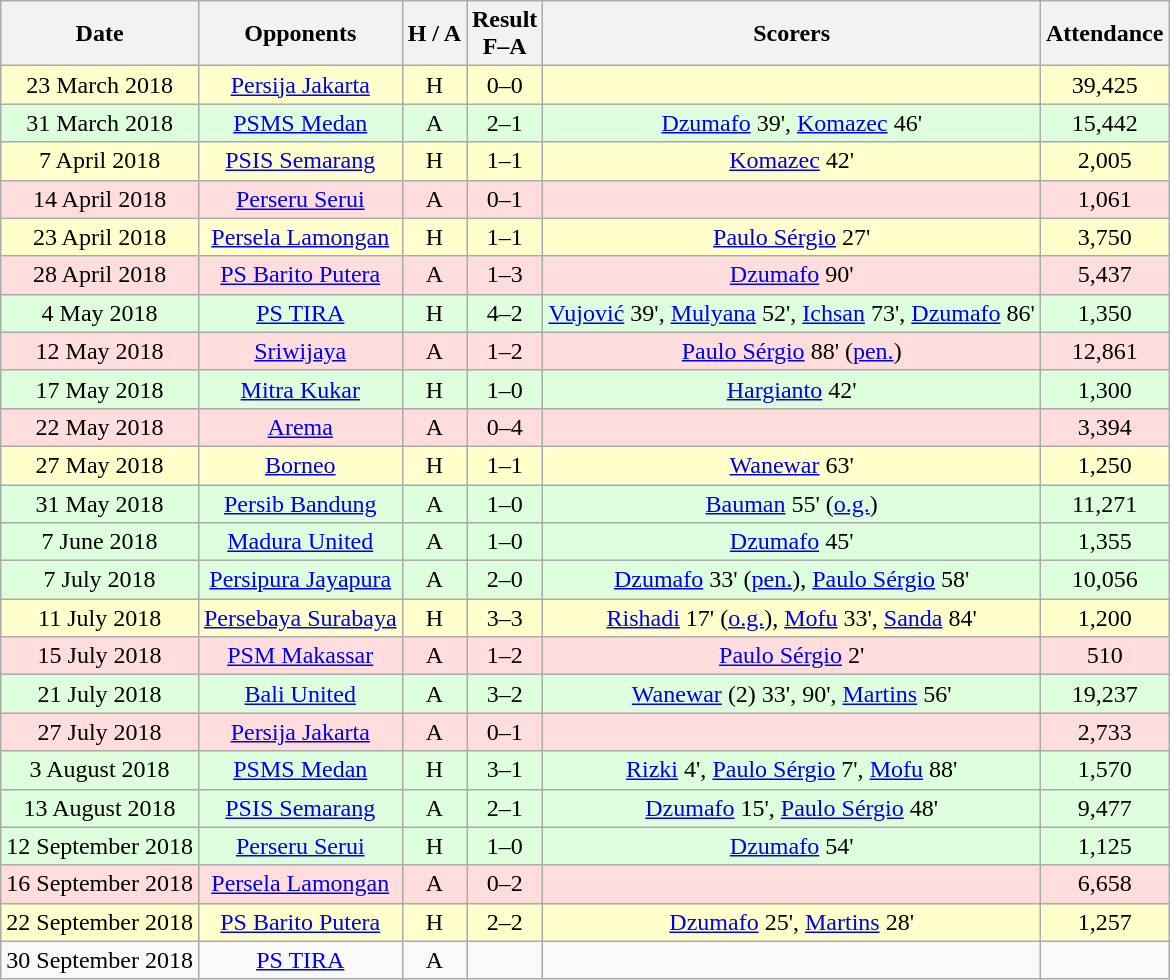<table class="wikitable" style="text-align:center">
<tr>
<th>Date</th>
<th>Opponents</th>
<th>H / A</th>
<th>Result<br>F–A</th>
<th>Scorers</th>
<th>Attendance</th>
</tr>
<tr bgcolor=#ffffcc>
<td>23 March 2018</td>
<td><a href='#'>Persija Jakarta</a></td>
<td>H</td>
<td>0–0</td>
<td></td>
<td>39,425</td>
</tr>
<tr bgcolor=#ddffdd>
<td>31 March 2018</td>
<td><a href='#'>PSMS Medan</a></td>
<td>A</td>
<td>2–1</td>
<td><a href='#'>Dzumafo</a> 39', <a href='#'>Komazec</a> 46'</td>
<td>15,442</td>
</tr>
<tr bgcolor=#ffffcc>
<td>7 April 2018</td>
<td><a href='#'>PSIS Semarang</a></td>
<td>H</td>
<td>1–1</td>
<td><a href='#'>Komazec</a> 42'</td>
<td>2,005</td>
</tr>
<tr bgcolor=#ffdddd>
<td>14 April 2018</td>
<td><a href='#'>Perseru Serui</a></td>
<td>A</td>
<td>0–1</td>
<td></td>
<td>1,061</td>
</tr>
<tr bgcolor=#ffffcc>
<td>23 April 2018</td>
<td><a href='#'>Persela Lamongan</a></td>
<td>H</td>
<td>1–1</td>
<td><a href='#'>Paulo Sérgio</a> 27'</td>
<td>3,750</td>
</tr>
<tr bgcolor=#ffdddd>
<td>28 April 2018</td>
<td><a href='#'>PS Barito Putera</a></td>
<td>A</td>
<td>1–3</td>
<td><a href='#'>Dzumafo</a> 90'</td>
<td>5,437</td>
</tr>
<tr bgcolor=#ddffdd>
<td>4 May 2018</td>
<td><a href='#'>PS TIRA</a></td>
<td>H</td>
<td>4–2</td>
<td><a href='#'>Vujović</a> 39', <a href='#'>Mulyana</a> 52', <a href='#'>Ichsan</a> 73', <a href='#'>Dzumafo</a> 86'</td>
<td>1,350</td>
</tr>
<tr bgcolor=#ffdddd>
<td>12 May 2018</td>
<td><a href='#'>Sriwijaya</a></td>
<td>A</td>
<td>1–2</td>
<td><a href='#'>Paulo Sérgio</a> 88' (<a href='#'>pen.</a>)</td>
<td>12,861</td>
</tr>
<tr bgcolor=#ddffdd>
<td>17 May 2018</td>
<td><a href='#'>Mitra Kukar</a></td>
<td>H</td>
<td>1–0</td>
<td><a href='#'>Hargianto</a> 42'</td>
<td>1,300</td>
</tr>
<tr bgcolor=#ffdddd>
<td>22 May 2018</td>
<td><a href='#'>Arema</a></td>
<td>A</td>
<td>0–4</td>
<td></td>
<td>3,394</td>
</tr>
<tr bgcolor=#ffffcc>
<td>27 May 2018</td>
<td><a href='#'>Borneo</a></td>
<td>H</td>
<td>1–1</td>
<td><a href='#'>Wanewar</a> 63'</td>
<td>1,250</td>
</tr>
<tr bgcolor=#ddffdd>
<td>31 May 2018</td>
<td><a href='#'>Persib Bandung</a></td>
<td>A</td>
<td>1–0</td>
<td><a href='#'>Bauman</a> 55' (<a href='#'>o.g.</a>)</td>
<td>11,271</td>
</tr>
<tr bgcolor=#ddffdd>
<td>7 June 2018</td>
<td><a href='#'>Madura United</a></td>
<td>A</td>
<td>1–0</td>
<td><a href='#'>Dzumafo</a> 45'</td>
<td>1,355</td>
</tr>
<tr bgcolor=#ddffdd>
<td>7 July 2018</td>
<td><a href='#'>Persipura Jayapura</a></td>
<td>A</td>
<td>2–0</td>
<td><a href='#'>Dzumafo</a> 33' (<a href='#'>pen.</a>), <a href='#'>Paulo Sérgio</a> 58'</td>
<td>10,056</td>
</tr>
<tr bgcolor=#ffffcc>
<td>11 July 2018</td>
<td><a href='#'>Persebaya Surabaya</a></td>
<td>H</td>
<td>3–3</td>
<td><a href='#'>Rishadi</a> 17' (<a href='#'>o.g.</a>), <a href='#'>Mofu</a> 33', <a href='#'>Sanda</a> 84'</td>
<td>1,200</td>
</tr>
<tr bgcolor=#ffdddd>
<td>15 July 2018</td>
<td><a href='#'>PSM Makassar</a></td>
<td>A</td>
<td>1–2</td>
<td><a href='#'>Paulo Sérgio</a> 2'</td>
<td>510</td>
</tr>
<tr bgcolor=#ddffdd>
<td>21 July 2018</td>
<td><a href='#'>Bali United</a></td>
<td>A</td>
<td>3–2</td>
<td><a href='#'>Wanewar</a> (2) 33', 90', <a href='#'>Martins</a> 56'</td>
<td>19,237</td>
</tr>
<tr bgcolor=#ffdddd>
<td>27 July 2018</td>
<td><a href='#'>Persija Jakarta</a></td>
<td>A</td>
<td>0–1</td>
<td></td>
<td>2,733</td>
</tr>
<tr bgcolor=#ddffdd>
<td>3 August 2018</td>
<td><a href='#'>PSMS Medan</a></td>
<td>H</td>
<td>3–1</td>
<td><a href='#'>Rizki</a> 4', <a href='#'>Paulo Sérgio</a> 7', <a href='#'>Mofu</a> 88'</td>
<td>1,570</td>
</tr>
<tr bgcolor=#ddffdd>
<td>13 August 2018</td>
<td><a href='#'>PSIS Semarang</a></td>
<td>A</td>
<td>2–1</td>
<td><a href='#'>Dzumafo</a> 15', <a href='#'>Paulo Sérgio</a> 48'</td>
<td>9,477</td>
</tr>
<tr bgcolor=#ddffdd>
<td>12 September 2018</td>
<td><a href='#'>Perseru Serui</a></td>
<td>H</td>
<td>1–0</td>
<td><a href='#'>Dzumafo</a> 54'</td>
<td>1,125</td>
</tr>
<tr bgcolor=#ffdddd>
<td>16 September 2018</td>
<td><a href='#'>Persela Lamongan</a></td>
<td>A</td>
<td>0–2</td>
<td></td>
<td>6,658</td>
</tr>
<tr bgcolor=#ffffcc>
<td>22 September 2018</td>
<td><a href='#'>PS Barito Putera</a></td>
<td>H</td>
<td>2–2</td>
<td><a href='#'>Dzumafo</a> 25', <a href='#'>Martins</a> 28'</td>
<td>1,257</td>
</tr>
<tr>
<td>30 September 2018</td>
<td><a href='#'>PS TIRA</a></td>
<td>A</td>
<td></td>
<td></td>
<td></td>
</tr>
</table>
